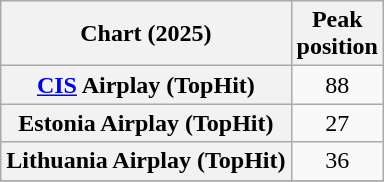<table class="wikitable sortable plainrowheaders" style="text-align:center">
<tr>
<th scope="col">Chart (2025)</th>
<th scope="col">Peak<br>position</th>
</tr>
<tr>
<th scope="row"><a href='#'>CIS</a> Airplay (TopHit)</th>
<td>88</td>
</tr>
<tr>
<th scope="row">Estonia Airplay (TopHit)</th>
<td>27</td>
</tr>
<tr>
<th scope="row">Lithuania Airplay (TopHit)</th>
<td>36</td>
</tr>
<tr>
</tr>
</table>
